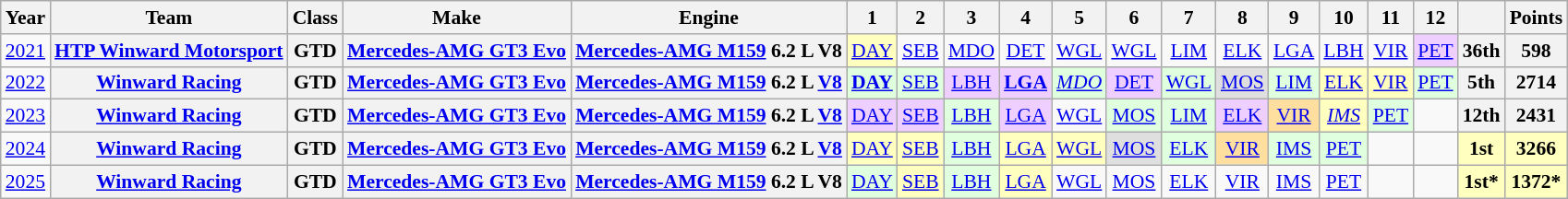<table class="wikitable" style="text-align:center; font-size:90%">
<tr>
<th>Year</th>
<th>Team</th>
<th>Class</th>
<th>Make</th>
<th>Engine</th>
<th>1</th>
<th>2</th>
<th>3</th>
<th>4</th>
<th>5</th>
<th>6</th>
<th>7</th>
<th>8</th>
<th>9</th>
<th>10</th>
<th>11</th>
<th>12</th>
<th></th>
<th>Points</th>
</tr>
<tr>
<td><a href='#'>2021</a></td>
<th><a href='#'>HTP Winward Motorsport</a></th>
<th>GTD</th>
<th><a href='#'>Mercedes-AMG GT3 Evo</a></th>
<th><a href='#'>Mercedes-AMG M159</a> 6.2 L V8</th>
<td style="background:#FFFFBF;"><a href='#'>DAY</a><br></td>
<td><a href='#'>SEB</a></td>
<td><a href='#'>MDO</a></td>
<td><a href='#'>DET</a></td>
<td><a href='#'>WGL</a></td>
<td><a href='#'>WGL</a></td>
<td><a href='#'>LIM</a></td>
<td><a href='#'>ELK</a></td>
<td><a href='#'>LGA</a></td>
<td><a href='#'>LBH</a></td>
<td><a href='#'>VIR</a></td>
<td style="background:#EFCFFF;"><a href='#'>PET</a><br></td>
<th>36th</th>
<th>598</th>
</tr>
<tr>
<td><a href='#'>2022</a></td>
<th><a href='#'>Winward Racing</a></th>
<th>GTD</th>
<th><a href='#'>Mercedes-AMG GT3 Evo</a></th>
<th><a href='#'>Mercedes-AMG M159</a> 6.2 L <a href='#'>V8</a></th>
<td style="background:#DFFFDF;"><strong><a href='#'>DAY</a></strong><br></td>
<td style="background:#DFFFDF;"><a href='#'>SEB</a><br></td>
<td style="background:#EFCFFF;"><a href='#'>LBH</a><br></td>
<td style="background:#EFCFFF;"><strong><a href='#'>LGA</a></strong><br></td>
<td style="background:#DFFFDF;"><em><a href='#'>MDO</a></em><br></td>
<td style="background:#EFCFFF;"><a href='#'>DET</a><br></td>
<td style="background:#DFFFDF;"><a href='#'>WGL</a><br></td>
<td style="background:#DFDFDF;"><a href='#'>MOS</a><br></td>
<td style="background:#DFFFDF;"><a href='#'>LIM</a><br></td>
<td style="background:#FFFFBF;"><a href='#'>ELK</a><br></td>
<td style="background:#FFFFBF;"><a href='#'>VIR</a><br></td>
<td style="background:#DFFFDF"><a href='#'>PET</a><br></td>
<th>5th</th>
<th>2714</th>
</tr>
<tr>
<td><a href='#'>2023</a></td>
<th><a href='#'>Winward Racing</a></th>
<th>GTD</th>
<th><a href='#'>Mercedes-AMG GT3 Evo</a></th>
<th><a href='#'>Mercedes-AMG M159</a> 6.2 L <a href='#'>V8</a></th>
<td style="background:#EFCFFF;"><a href='#'>DAY</a><br></td>
<td style="background:#EFCFFF;"><a href='#'>SEB</a><br></td>
<td style="background:#DFFFDF;"><a href='#'>LBH</a><br></td>
<td style="background:#EFCFFF;"><a href='#'>LGA</a><br></td>
<td><a href='#'>WGL</a></td>
<td style="background:#DFFFDF;"><a href='#'>MOS</a><br></td>
<td style="background:#DFFFDF;"><a href='#'>LIM</a><br></td>
<td style="background:#EFCFFF;"><a href='#'>ELK</a><br></td>
<td style="background:#FFDF9F;"><a href='#'>VIR</a><br></td>
<td style="background:#FFFFBF;"><em><a href='#'>IMS</a></em><br></td>
<td style="background:#DFFFDF;"><a href='#'>PET</a><br></td>
<td></td>
<th>12th</th>
<th>2431</th>
</tr>
<tr>
<td><a href='#'>2024</a></td>
<th><a href='#'>Winward Racing</a></th>
<th>GTD</th>
<th><a href='#'>Mercedes-AMG GT3 Evo</a></th>
<th><a href='#'>Mercedes-AMG M159</a> 6.2 L <a href='#'>V8</a></th>
<td style="background:#FFFFBF;"><a href='#'>DAY</a><br></td>
<td style="background:#FFFFBF;"><a href='#'>SEB</a><br></td>
<td style="background:#DFFFDF;"><a href='#'>LBH</a><br></td>
<td style="background:#FFFFBF;"><a href='#'>LGA</a><br></td>
<td style="background:#FFFFBF;"><a href='#'>WGL</a><br></td>
<td style="background:#DFDFDF;"><a href='#'>MOS</a><br></td>
<td style="background:#DFFFDF;"><a href='#'>ELK</a><br></td>
<td style="background:#FFDF9F;"><a href='#'>VIR</a><br></td>
<td style="background:#DFFFDF;"><a href='#'>IMS</a><br></td>
<td style="background:#DFFFDF;"><a href='#'>PET</a><br></td>
<td></td>
<td></td>
<th style="background:#FFFFBF;">1st</th>
<th style="background:#FFFFBF;">3266</th>
</tr>
<tr>
<td><a href='#'>2025</a></td>
<th><a href='#'>Winward Racing</a></th>
<th>GTD</th>
<th><a href='#'>Mercedes-AMG GT3 Evo</a></th>
<th><a href='#'>Mercedes-AMG M159</a> 6.2 L V8</th>
<td style="background:#DFFFDF;"><a href='#'>DAY</a><br></td>
<td style="background:#FFFFBF;"><a href='#'>SEB</a><br></td>
<td style="background:#DFFFDF;"><a href='#'>LBH</a><br></td>
<td style="background:#FFFFBF;"><a href='#'>LGA</a><br></td>
<td style="background:#;"><a href='#'>WGL</a><br></td>
<td style="background:#;"><a href='#'>MOS</a><br></td>
<td style="background:#;"><a href='#'>ELK</a><br></td>
<td style="background:#;"><a href='#'>VIR</a><br></td>
<td style="background:#;"><a href='#'>IMS</a><br></td>
<td style="background:#;"><a href='#'>PET</a><br></td>
<td></td>
<td></td>
<th style="background:#FFFFBF;">1st*</th>
<th style="background:#FFFFBF;">1372*</th>
</tr>
</table>
